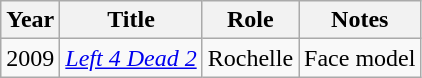<table class="wikitable sortable">
<tr>
<th>Year</th>
<th>Title</th>
<th>Role</th>
<th class="unsortable">Notes</th>
</tr>
<tr>
<td>2009</td>
<td><em><a href='#'>Left 4 Dead 2</a></em></td>
<td>Rochelle</td>
<td>Face model</td>
</tr>
</table>
